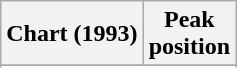<table class="wikitable sortable plainrowheaders">
<tr>
<th>Chart (1993)</th>
<th>Peak<br>position</th>
</tr>
<tr>
</tr>
<tr>
</tr>
<tr>
</tr>
<tr>
</tr>
</table>
